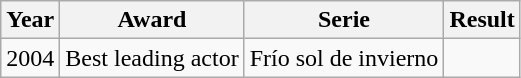<table class="wikitable">
<tr>
<th>Year</th>
<th>Award</th>
<th>Serie</th>
<th>Result</th>
</tr>
<tr>
<td>2004</td>
<td>Best leading actor</td>
<td>Frío sol de invierno</td>
</tr>
</table>
